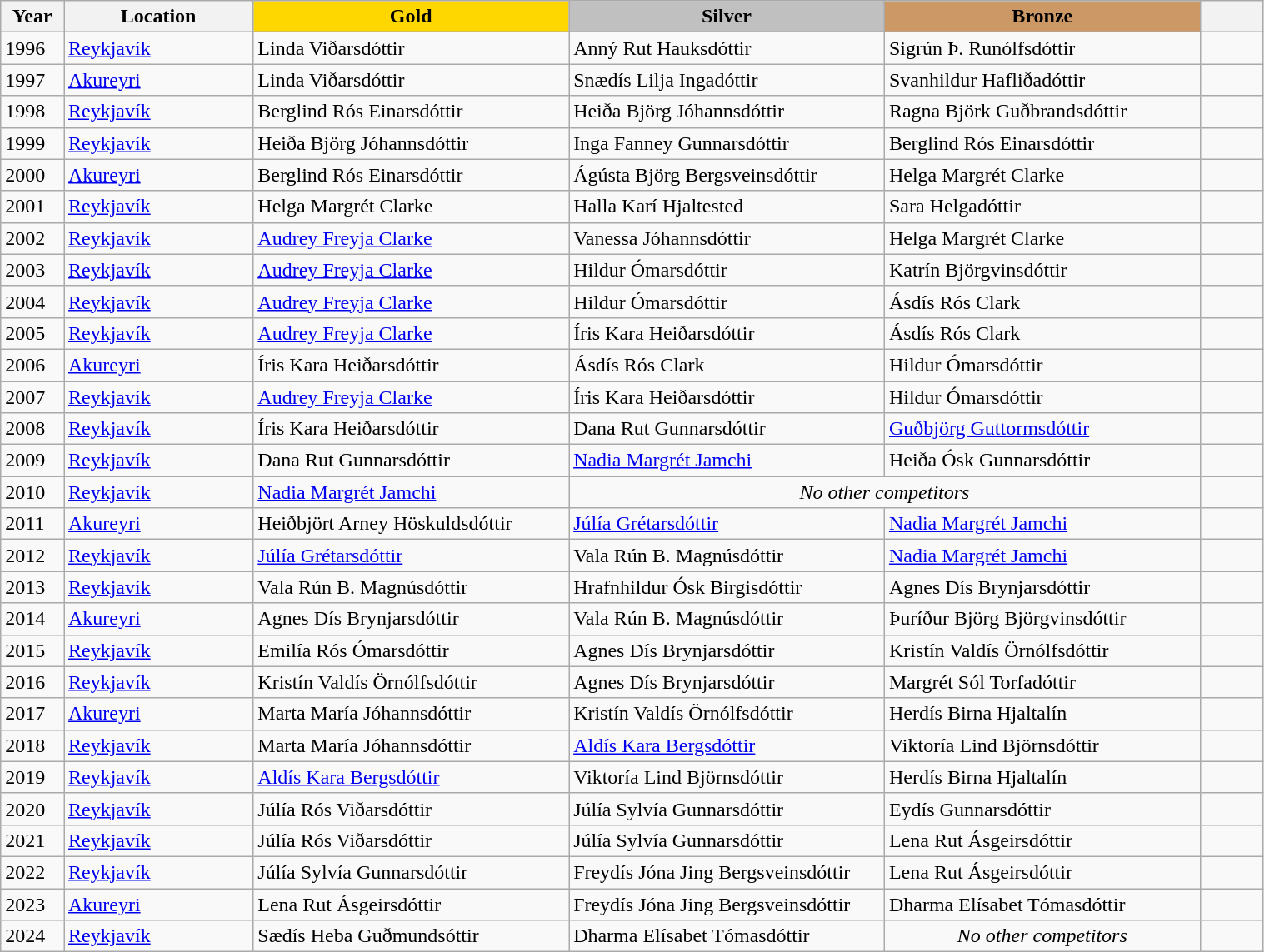<table class="wikitable unsortable" style="text-align:left; width:80%">
<tr>
<th scope="col" style="text-align:center; width:5%">Year</th>
<th scope="col" style="text-align:center; width:15%">Location</th>
<th scope="col" style="text-align:center; width:25%; background:gold">Gold</th>
<th scope="col" style="text-align:center; width:25%; background:silver">Silver</th>
<th scope="col" style="text-align:center; width:25%; background:#c96">Bronze</th>
<th scope="col" style="text-align:center; width:5%"></th>
</tr>
<tr>
<td>1996</td>
<td><a href='#'>Reykjavík</a></td>
<td>Linda Viðarsdóttir</td>
<td>Anný Rut Hauksdóttir</td>
<td>Sigrún Þ. Runólfsdóttir</td>
<td></td>
</tr>
<tr>
<td>1997</td>
<td><a href='#'>Akureyri</a></td>
<td>Linda Viðarsdóttir</td>
<td>Snædís Lilja Ingadóttir</td>
<td>Svanhildur Hafliðadóttir</td>
<td></td>
</tr>
<tr>
<td>1998</td>
<td><a href='#'>Reykjavík</a></td>
<td>Berglind Rós Einarsdóttir</td>
<td>Heiða Björg Jóhannsdóttir</td>
<td>Ragna Björk Guðbrandsdóttir</td>
<td></td>
</tr>
<tr>
<td>1999</td>
<td><a href='#'>Reykjavík</a></td>
<td>Heiða Björg Jóhannsdóttir</td>
<td>Inga Fanney Gunnarsdóttir</td>
<td>Berglind Rós Einarsdóttir</td>
<td></td>
</tr>
<tr>
<td>2000</td>
<td><a href='#'>Akureyri</a></td>
<td>Berglind Rós Einarsdóttir</td>
<td>Ágústa Björg Bergsveinsdóttir</td>
<td>Helga Margrét Clarke</td>
<td></td>
</tr>
<tr>
<td>2001</td>
<td><a href='#'>Reykjavík</a></td>
<td>Helga Margrét Clarke</td>
<td>Halla Karí Hjaltested</td>
<td>Sara Helgadóttir</td>
<td></td>
</tr>
<tr>
<td>2002</td>
<td><a href='#'>Reykjavík</a></td>
<td><a href='#'>Audrey Freyja Clarke</a></td>
<td>Vanessa Jóhannsdóttir</td>
<td>Helga Margrét Clarke</td>
<td></td>
</tr>
<tr>
<td>2003</td>
<td><a href='#'>Reykjavík</a></td>
<td><a href='#'>Audrey Freyja Clarke</a></td>
<td>Hildur Ómarsdóttir</td>
<td>Katrín Björgvinsdóttir</td>
<td></td>
</tr>
<tr>
<td>2004</td>
<td><a href='#'>Reykjavík</a></td>
<td><a href='#'>Audrey Freyja Clarke</a></td>
<td>Hildur Ómarsdóttir</td>
<td>Ásdís Rós Clark</td>
<td></td>
</tr>
<tr>
<td>2005</td>
<td><a href='#'>Reykjavík</a></td>
<td><a href='#'>Audrey Freyja Clarke</a></td>
<td>Íris Kara Heiðarsdóttir</td>
<td>Ásdís Rós Clark</td>
<td></td>
</tr>
<tr>
<td>2006</td>
<td><a href='#'>Akureyri</a></td>
<td>Íris Kara Heiðarsdóttir</td>
<td>Ásdís Rós Clark</td>
<td>Hildur Ómarsdóttir</td>
<td></td>
</tr>
<tr>
<td>2007</td>
<td><a href='#'>Reykjavík</a></td>
<td><a href='#'>Audrey Freyja Clarke</a></td>
<td>Íris Kara Heiðarsdóttir</td>
<td>Hildur Ómarsdóttir</td>
<td></td>
</tr>
<tr>
<td>2008</td>
<td><a href='#'>Reykjavík</a></td>
<td>Íris Kara Heiðarsdóttir</td>
<td>Dana Rut Gunnarsdóttir</td>
<td><a href='#'>Guðbjörg Guttormsdóttir</a></td>
<td></td>
</tr>
<tr>
<td>2009</td>
<td><a href='#'>Reykjavík</a></td>
<td>Dana Rut Gunnarsdóttir</td>
<td><a href='#'>Nadia Margrét Jamchi</a></td>
<td>Heiða Ósk Gunnarsdóttir</td>
<td></td>
</tr>
<tr>
<td>2010</td>
<td><a href='#'>Reykjavík</a></td>
<td><a href='#'>Nadia Margrét Jamchi</a></td>
<td colspan=2 align=center><em>No other competitors</em></td>
<td></td>
</tr>
<tr>
<td>2011</td>
<td><a href='#'>Akureyri</a></td>
<td>Heiðbjört Arney Höskuldsdóttir</td>
<td><a href='#'>Júlía Grétarsdóttir</a></td>
<td><a href='#'>Nadia Margrét Jamchi</a></td>
<td></td>
</tr>
<tr>
<td>2012</td>
<td><a href='#'>Reykjavík</a></td>
<td><a href='#'>Júlía Grétarsdóttir</a></td>
<td>Vala Rún B. Magnúsdóttir</td>
<td><a href='#'>Nadia Margrét Jamchi</a></td>
<td></td>
</tr>
<tr>
<td>2013</td>
<td><a href='#'>Reykjavík</a></td>
<td>Vala Rún B. Magnúsdóttir</td>
<td>Hrafnhildur Ósk Birgisdóttir</td>
<td>Agnes Dís Brynjarsdóttir</td>
<td></td>
</tr>
<tr>
<td>2014</td>
<td><a href='#'>Akureyri</a></td>
<td>Agnes Dís Brynjarsdóttir</td>
<td>Vala Rún B. Magnúsdóttir</td>
<td>Þuríður Björg Björgvinsdóttir</td>
<td></td>
</tr>
<tr>
<td>2015</td>
<td><a href='#'>Reykjavík</a></td>
<td>Emilía Rós Ómarsdóttir</td>
<td>Agnes Dís Brynjarsdóttir</td>
<td>Kristín Valdís Örnólfsdóttir</td>
<td></td>
</tr>
<tr>
<td>2016</td>
<td><a href='#'>Reykjavík</a></td>
<td>Kristín Valdís Örnólfsdóttir</td>
<td>Agnes Dís Brynjarsdóttir</td>
<td>Margrét Sól Torfadóttir</td>
<td></td>
</tr>
<tr>
<td>2017</td>
<td><a href='#'>Akureyri</a></td>
<td>Marta María Jóhannsdóttir</td>
<td>Kristín Valdís Örnólfsdóttir</td>
<td>Herdís Birna Hjaltalín</td>
<td></td>
</tr>
<tr>
<td>2018</td>
<td><a href='#'>Reykjavík</a></td>
<td>Marta María Jóhannsdóttir</td>
<td><a href='#'>Aldís Kara Bergsdóttir</a></td>
<td>Viktoría Lind Björnsdóttir</td>
<td></td>
</tr>
<tr>
<td>2019</td>
<td><a href='#'>Reykjavík</a></td>
<td><a href='#'>Aldís Kara Bergsdóttir</a></td>
<td>Viktoría Lind Björnsdóttir</td>
<td>Herdís Birna Hjaltalín</td>
<td></td>
</tr>
<tr>
<td>2020</td>
<td><a href='#'>Reykjavík</a></td>
<td>Júlía Rós Viðarsdóttir</td>
<td>Júlía Sylvía Gunnarsdóttir</td>
<td>Eydís Gunnarsdóttir</td>
<td></td>
</tr>
<tr>
<td>2021</td>
<td><a href='#'>Reykjavík</a></td>
<td>Júlía Rós Viðarsdóttir</td>
<td>Júlía Sylvía Gunnarsdóttir</td>
<td>Lena Rut Ásgeirsdóttir</td>
<td></td>
</tr>
<tr>
<td>2022</td>
<td><a href='#'>Reykjavík</a></td>
<td>Júlía Sylvía Gunnarsdóttir</td>
<td>Freydís Jóna Jing Bergsveinsdóttir</td>
<td>Lena Rut Ásgeirsdóttir</td>
<td></td>
</tr>
<tr>
<td>2023</td>
<td><a href='#'>Akureyri</a></td>
<td>Lena Rut Ásgeirsdóttir</td>
<td>Freydís Jóna Jing Bergsveinsdóttir</td>
<td>Dharma Elísabet Tómasdóttir</td>
<td></td>
</tr>
<tr>
<td>2024</td>
<td><a href='#'>Reykjavík</a></td>
<td>Sædís Heba Guðmundsóttir</td>
<td>Dharma Elísabet Tómasdóttir</td>
<td align=center><em>No other competitors</em></td>
<td></td>
</tr>
</table>
